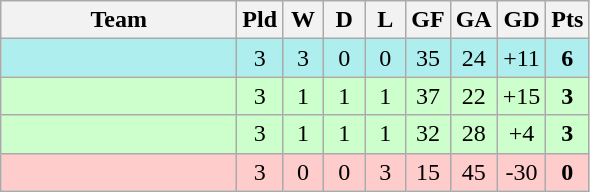<table class="wikitable" style="text-align:center;">
<tr>
<th width=150>Team</th>
<th width=20>Pld</th>
<th width=20>W</th>
<th width=20>D</th>
<th width=20>L</th>
<th width=20>GF</th>
<th width=20>GA</th>
<th width=20>GD</th>
<th width=20>Pts</th>
</tr>
<tr bgcolor="#afeeee">
<td align="left"></td>
<td>3</td>
<td>3</td>
<td>0</td>
<td>0</td>
<td>35</td>
<td>24</td>
<td>+11</td>
<td><strong>6</strong></td>
</tr>
<tr bgcolor="#ccffcc">
<td align="left"></td>
<td>3</td>
<td>1</td>
<td>1</td>
<td>1</td>
<td>37</td>
<td>22</td>
<td>+15</td>
<td><strong>3</strong></td>
</tr>
<tr bgcolor="#ccffcc">
<td align="left"></td>
<td>3</td>
<td>1</td>
<td>1</td>
<td>1</td>
<td>32</td>
<td>28</td>
<td>+4</td>
<td><strong>3</strong></td>
</tr>
<tr bgcolor="#ffcccc">
<td align="left"></td>
<td>3</td>
<td>0</td>
<td>0</td>
<td>3</td>
<td>15</td>
<td>45</td>
<td>-30</td>
<td><strong>0</strong></td>
</tr>
</table>
